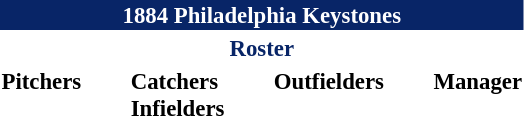<table class="toccolours" style="font-size: 95%;">
<tr>
<th colspan="10" style="background-color: #082567; color: white; text-align: center;">1884 Philadelphia Keystones</th>
</tr>
<tr>
<td colspan="10" style="background-color: white; color: #082567; text-align: center;"><strong>Roster</strong></td>
</tr>
<tr>
<td valign="top"><strong>Pitchers</strong><br>




</td>
<td width="25px"></td>
<td valign="top"><strong>Catchers</strong><br>






<strong>Infielders</strong>








</td>
<td width="25px"></td>
<td valign="top"><strong>Outfielders</strong><br>





</td>
<td width="25px"></td>
<td valign="top"><strong>Manager</strong><br></td>
</tr>
</table>
